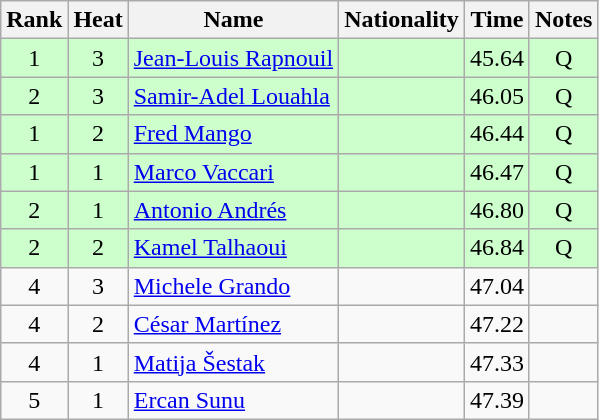<table class="wikitable sortable" style="text-align:center">
<tr>
<th>Rank</th>
<th>Heat</th>
<th>Name</th>
<th>Nationality</th>
<th>Time</th>
<th>Notes</th>
</tr>
<tr bgcolor=ccffcc>
<td>1</td>
<td>3</td>
<td align=left><a href='#'>Jean-Louis Rapnouil</a></td>
<td align=left></td>
<td>45.64</td>
<td>Q</td>
</tr>
<tr bgcolor=ccffcc>
<td>2</td>
<td>3</td>
<td align=left><a href='#'>Samir-Adel Louahla</a></td>
<td align=left></td>
<td>46.05</td>
<td>Q</td>
</tr>
<tr bgcolor=ccffcc>
<td>1</td>
<td>2</td>
<td align=left><a href='#'>Fred Mango</a></td>
<td align=left></td>
<td>46.44</td>
<td>Q</td>
</tr>
<tr bgcolor=ccffcc>
<td>1</td>
<td>1</td>
<td align=left><a href='#'>Marco Vaccari</a></td>
<td align=left></td>
<td>46.47</td>
<td>Q</td>
</tr>
<tr bgcolor=ccffcc>
<td>2</td>
<td>1</td>
<td align=left><a href='#'>Antonio Andrés</a></td>
<td align=left></td>
<td>46.80</td>
<td>Q</td>
</tr>
<tr bgcolor=ccffcc>
<td>2</td>
<td>2</td>
<td align=left><a href='#'>Kamel Talhaoui</a></td>
<td align=left></td>
<td>46.84</td>
<td>Q</td>
</tr>
<tr>
<td>4</td>
<td>3</td>
<td align=left><a href='#'>Michele Grando</a></td>
<td align=left></td>
<td>47.04</td>
<td></td>
</tr>
<tr>
<td>4</td>
<td>2</td>
<td align=left><a href='#'>César Martínez</a></td>
<td align=left></td>
<td>47.22</td>
<td></td>
</tr>
<tr>
<td>4</td>
<td>1</td>
<td align=left><a href='#'>Matija Šestak</a></td>
<td align=left></td>
<td>47.33</td>
<td></td>
</tr>
<tr>
<td>5</td>
<td>1</td>
<td align=left><a href='#'>Ercan Sunu</a></td>
<td align=left></td>
<td>47.39</td>
<td></td>
</tr>
</table>
